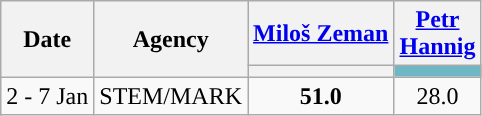<table class="wikitable collapsible collapsed" style=text-align:center>
<tr>
<th rowspan="2">Date</th>
<th rowspan="2">Agency</th>
<th><a href='#'>Miloš Zeman</a></th>
<th><a href='#'>Petr Hannig</a></th>
</tr>
<tr>
<th style="background:"></th>
<th style="background:#6FB7C5; width:40px;"></th>
</tr>
<tr>
<td>2 - 7 Jan</td>
<td>STEM/MARK</td>
<td><strong>51.0</strong></td>
<td>28.0</td>
</tr>
</table>
